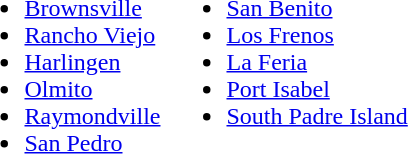<table>
<tr ---- valign="top">
<td><br><ul><li><a href='#'>Brownsville</a></li><li><a href='#'>Rancho Viejo</a></li><li><a href='#'>Harlingen</a></li><li><a href='#'>Olmito</a></li><li><a href='#'>Raymondville</a></li><li><a href='#'>San Pedro</a></li></ul></td>
<td><br><ul><li><a href='#'>San Benito</a></li><li><a href='#'>Los Frenos</a></li><li><a href='#'>La Feria</a></li><li><a href='#'>Port Isabel</a></li><li><a href='#'>South Padre Island</a></li></ul></td>
</tr>
</table>
